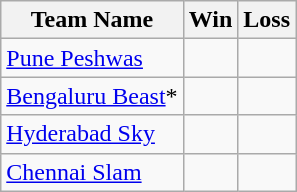<table class="wikitable">
<tr>
<th>Team Name</th>
<th>Win</th>
<th>Loss</th>
</tr>
<tr>
<td><a href='#'>Pune Peshwas</a></td>
<td></td>
<td></td>
</tr>
<tr>
<td><a href='#'>Bengaluru Beast</a>*</td>
<td></td>
<td></td>
</tr>
<tr>
<td><a href='#'>Hyderabad Sky</a></td>
<td></td>
<td></td>
</tr>
<tr>
<td><a href='#'>Chennai Slam</a></td>
<td></td>
<td></td>
</tr>
</table>
